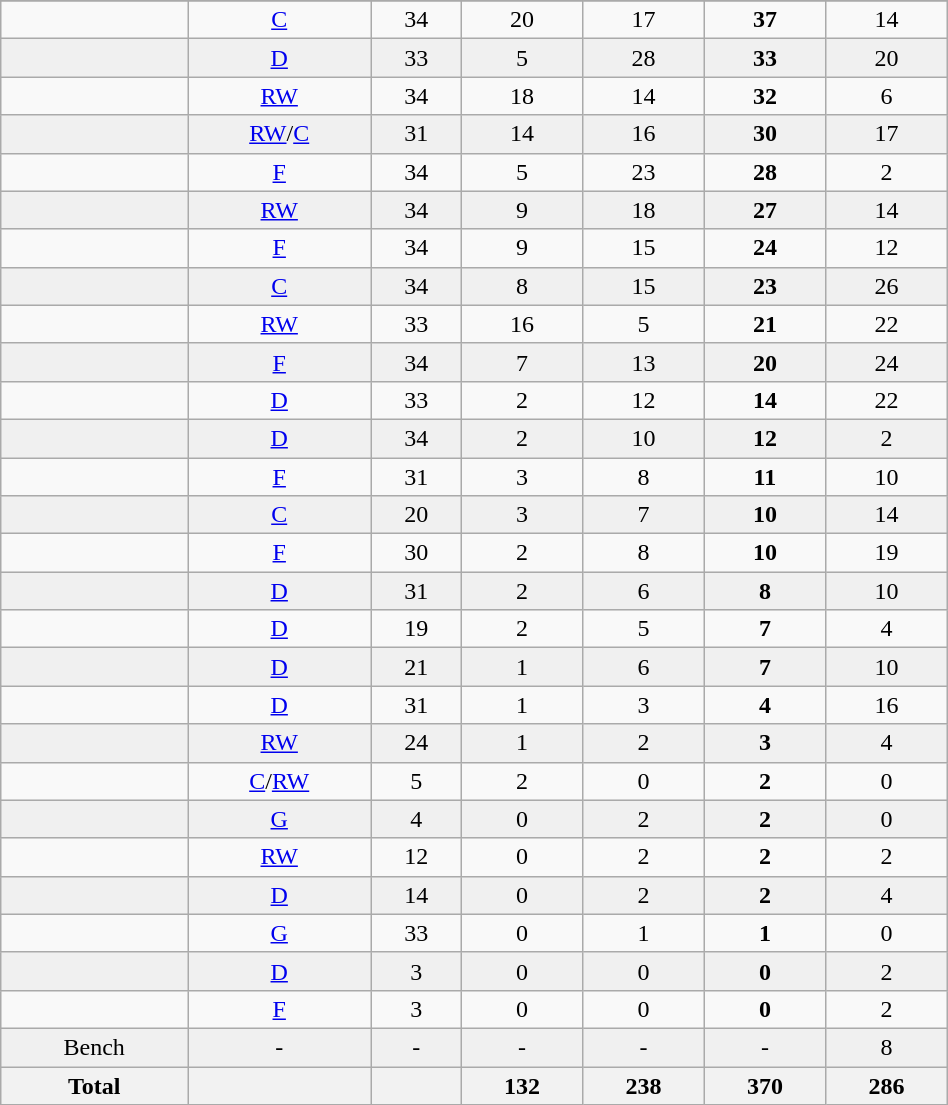<table class="wikitable sortable" width ="50%">
<tr align="center">
</tr>
<tr align="center" bgcolor="">
<td></td>
<td><a href='#'>C</a></td>
<td>34</td>
<td>20</td>
<td>17</td>
<td><strong>37</strong></td>
<td>14</td>
</tr>
<tr align="center" bgcolor="f0f0f0">
<td></td>
<td><a href='#'>D</a></td>
<td>33</td>
<td>5</td>
<td>28</td>
<td><strong>33</strong></td>
<td>20</td>
</tr>
<tr align="center" bgcolor="">
<td></td>
<td><a href='#'>RW</a></td>
<td>34</td>
<td>18</td>
<td>14</td>
<td><strong>32</strong></td>
<td>6</td>
</tr>
<tr align="center" bgcolor="f0f0f0">
<td></td>
<td><a href='#'>RW</a>/<a href='#'>C</a></td>
<td>31</td>
<td>14</td>
<td>16</td>
<td><strong>30</strong></td>
<td>17</td>
</tr>
<tr align="center" bgcolor="">
<td></td>
<td><a href='#'>F</a></td>
<td>34</td>
<td>5</td>
<td>23</td>
<td><strong>28</strong></td>
<td>2</td>
</tr>
<tr align="center" bgcolor="f0f0f0">
<td></td>
<td><a href='#'>RW</a></td>
<td>34</td>
<td>9</td>
<td>18</td>
<td><strong>27</strong></td>
<td>14</td>
</tr>
<tr align="center" bgcolor="">
<td></td>
<td><a href='#'>F</a></td>
<td>34</td>
<td>9</td>
<td>15</td>
<td><strong>24</strong></td>
<td>12</td>
</tr>
<tr align="center" bgcolor="f0f0f0">
<td></td>
<td><a href='#'>C</a></td>
<td>34</td>
<td>8</td>
<td>15</td>
<td><strong>23</strong></td>
<td>26</td>
</tr>
<tr align="center" bgcolor="">
<td></td>
<td><a href='#'>RW</a></td>
<td>33</td>
<td>16</td>
<td>5</td>
<td><strong>21</strong></td>
<td>22</td>
</tr>
<tr align="center" bgcolor="f0f0f0">
<td></td>
<td><a href='#'>F</a></td>
<td>34</td>
<td>7</td>
<td>13</td>
<td><strong>20</strong></td>
<td>24</td>
</tr>
<tr align="center" bgcolor="">
<td></td>
<td><a href='#'>D</a></td>
<td>33</td>
<td>2</td>
<td>12</td>
<td><strong>14</strong></td>
<td>22</td>
</tr>
<tr align="center" bgcolor="f0f0f0">
<td></td>
<td><a href='#'>D</a></td>
<td>34</td>
<td>2</td>
<td>10</td>
<td><strong>12</strong></td>
<td>2</td>
</tr>
<tr align="center" bgcolor="">
<td></td>
<td><a href='#'>F</a></td>
<td>31</td>
<td>3</td>
<td>8</td>
<td><strong>11</strong></td>
<td>10</td>
</tr>
<tr align="center" bgcolor="f0f0f0">
<td></td>
<td><a href='#'>C</a></td>
<td>20</td>
<td>3</td>
<td>7</td>
<td><strong>10</strong></td>
<td>14</td>
</tr>
<tr align="center" bgcolor="">
<td></td>
<td><a href='#'>F</a></td>
<td>30</td>
<td>2</td>
<td>8</td>
<td><strong>10</strong></td>
<td>19</td>
</tr>
<tr align="center" bgcolor="f0f0f0">
<td></td>
<td><a href='#'>D</a></td>
<td>31</td>
<td>2</td>
<td>6</td>
<td><strong>8</strong></td>
<td>10</td>
</tr>
<tr align="center" bgcolor="">
<td></td>
<td><a href='#'>D</a></td>
<td>19</td>
<td>2</td>
<td>5</td>
<td><strong>7</strong></td>
<td>4</td>
</tr>
<tr align="center" bgcolor="f0f0f0">
<td></td>
<td><a href='#'>D</a></td>
<td>21</td>
<td>1</td>
<td>6</td>
<td><strong>7</strong></td>
<td>10</td>
</tr>
<tr align="center" bgcolor="">
<td></td>
<td><a href='#'>D</a></td>
<td>31</td>
<td>1</td>
<td>3</td>
<td><strong>4</strong></td>
<td>16</td>
</tr>
<tr align="center" bgcolor="f0f0f0">
<td></td>
<td><a href='#'>RW</a></td>
<td>24</td>
<td>1</td>
<td>2</td>
<td><strong>3</strong></td>
<td>4</td>
</tr>
<tr align="center" bgcolor="">
<td></td>
<td><a href='#'>C</a>/<a href='#'>RW</a></td>
<td>5</td>
<td>2</td>
<td>0</td>
<td><strong>2</strong></td>
<td>0</td>
</tr>
<tr align="center" bgcolor="f0f0f0">
<td></td>
<td><a href='#'>G</a></td>
<td>4</td>
<td>0</td>
<td>2</td>
<td><strong>2</strong></td>
<td>0</td>
</tr>
<tr align="center" bgcolor="">
<td></td>
<td><a href='#'>RW</a></td>
<td>12</td>
<td>0</td>
<td>2</td>
<td><strong>2</strong></td>
<td>2</td>
</tr>
<tr align="center" bgcolor="f0f0f0">
<td></td>
<td><a href='#'>D</a></td>
<td>14</td>
<td>0</td>
<td>2</td>
<td><strong>2</strong></td>
<td>4</td>
</tr>
<tr align="center" bgcolor="">
<td></td>
<td><a href='#'>G</a></td>
<td>33</td>
<td>0</td>
<td>1</td>
<td><strong>1</strong></td>
<td>0</td>
</tr>
<tr align="center" bgcolor="f0f0f0">
<td></td>
<td><a href='#'>D</a></td>
<td>3</td>
<td>0</td>
<td>0</td>
<td><strong>0</strong></td>
<td>2</td>
</tr>
<tr align="center" bgcolor="">
<td></td>
<td><a href='#'>F</a></td>
<td>3</td>
<td>0</td>
<td>0</td>
<td><strong>0</strong></td>
<td>2</td>
</tr>
<tr align="center" bgcolor="f0f0f0">
<td>Bench</td>
<td>-</td>
<td>-</td>
<td>-</td>
<td>-</td>
<td>-</td>
<td>8</td>
</tr>
<tr>
<th>Total</th>
<th></th>
<th></th>
<th>132</th>
<th>238</th>
<th>370</th>
<th>286</th>
</tr>
</table>
